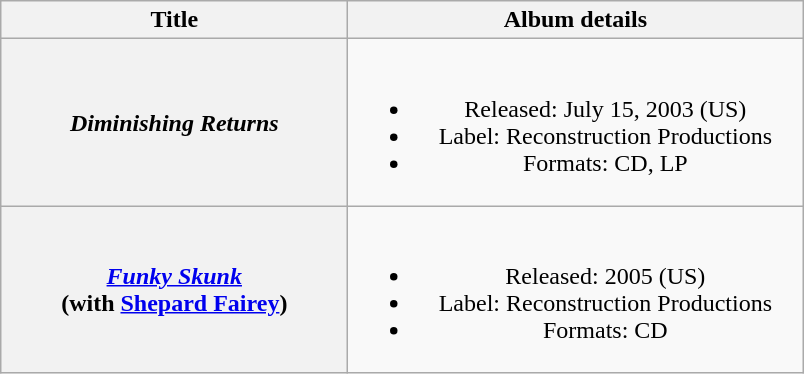<table class="wikitable plainrowheaders" style="text-align:center;">
<tr>
<th scope="col" style="width:14em;">Title</th>
<th scope="col" style="width:18.5em;">Album details</th>
</tr>
<tr>
<th scope="row"><em>Diminishing Returns</em></th>
<td><br><ul><li>Released: July 15, 2003 <span>(US)</span></li><li>Label: Reconstruction Productions</li><li>Formats: CD, LP</li></ul></td>
</tr>
<tr>
<th scope="row"><em><a href='#'>Funky Skunk</a></em><br><span>(with <a href='#'>Shepard Fairey</a>)</span></th>
<td><br><ul><li>Released: 2005 <span>(US)</span></li><li>Label: Reconstruction Productions</li><li>Formats: CD</li></ul></td>
</tr>
</table>
